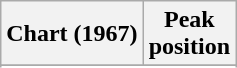<table class="wikitable sortable plainrowheaders" style="text-align:center">
<tr>
<th scope="col">Chart (1967)</th>
<th scope="col">Peak<br> position</th>
</tr>
<tr>
</tr>
<tr>
</tr>
</table>
